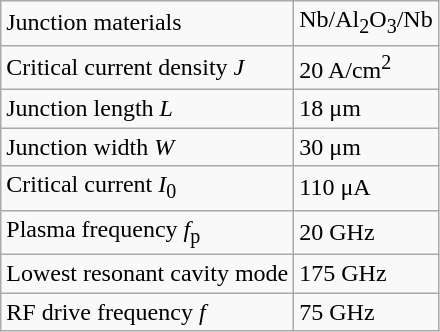<table class="wikitable" style="text-align:left;">
<tr>
<td>Junction materials</td>
<td>Nb/Al<sub>2</sub>O<sub>3</sub>/Nb</td>
</tr>
<tr>
<td>Critical current density <em>J</em></td>
<td>20 A/cm<sup>2</sup></td>
</tr>
<tr>
<td>Junction length <em>L</em></td>
<td>18 μm</td>
</tr>
<tr>
<td>Junction width <em>W</em></td>
<td>30 μm</td>
</tr>
<tr>
<td>Critical current <em>I</em><sub>0</sub></td>
<td>110 μA</td>
</tr>
<tr>
<td>Plasma frequency <em>f</em><sub>p</sub></td>
<td>20 GHz</td>
</tr>
<tr>
<td>Lowest resonant cavity mode</td>
<td>175 GHz</td>
</tr>
<tr>
<td>RF drive frequency <em>f</em></td>
<td>75 GHz</td>
</tr>
</table>
